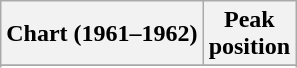<table class="wikitable sortable plainrowheaders" style="text-align:center">
<tr>
<th>Chart (1961–1962)</th>
<th>Peak<br>position</th>
</tr>
<tr>
</tr>
<tr>
</tr>
<tr>
</tr>
</table>
